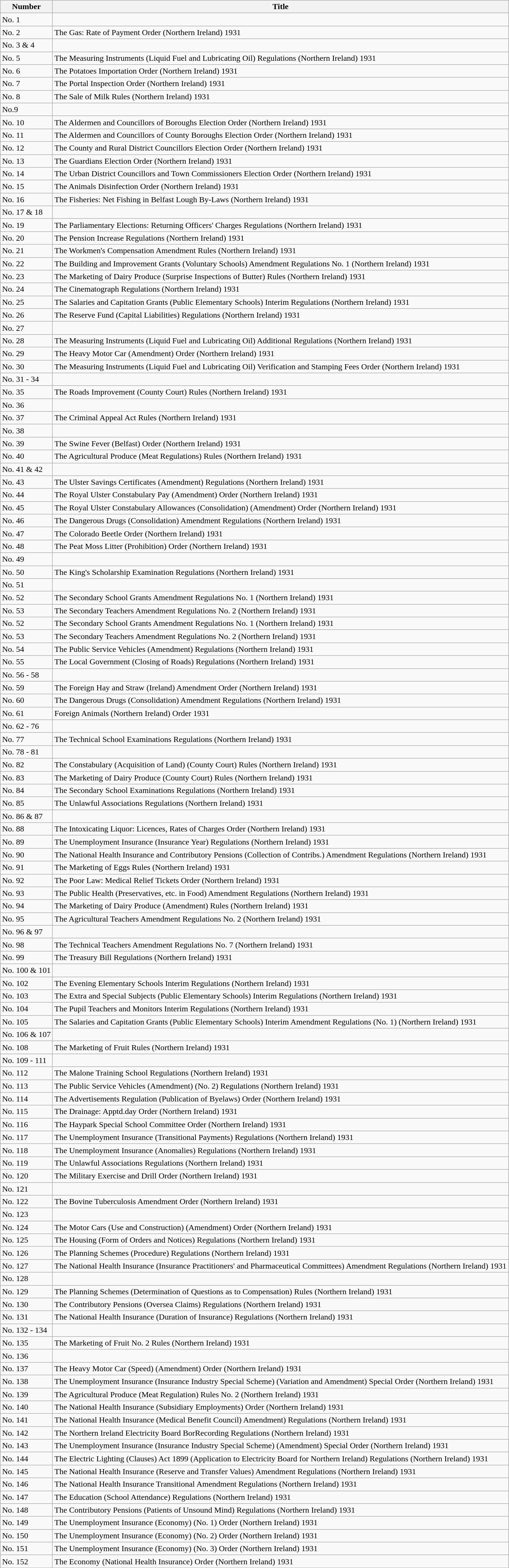<table class="wikitable collapsible">
<tr>
<th>Number</th>
<th>Title</th>
</tr>
<tr>
<td>No. 1</td>
<td></td>
</tr>
<tr>
<td>No. 2</td>
<td>The Gas: Rate of Payment Order (Northern Ireland) 1931</td>
</tr>
<tr>
<td>No. 3 & 4</td>
<td></td>
</tr>
<tr>
<td>No. 5</td>
<td>The Measuring Instruments (Liquid Fuel and Lubricating Oil) Regulations (Northern Ireland) 1931</td>
</tr>
<tr>
<td>No. 6</td>
<td>The Potatoes Importation Order (Northern Ireland) 1931</td>
</tr>
<tr>
<td>No. 7</td>
<td>The Portal Inspection Order (Northern Ireland) 1931</td>
</tr>
<tr>
<td>No. 8</td>
<td>The Sale of Milk Rules (Northern Ireland) 1931</td>
</tr>
<tr>
<td>No.9</td>
<td></td>
</tr>
<tr>
<td>No. 10</td>
<td>The Aldermen and Councillors of Boroughs Election Order (Northern Ireland) 1931</td>
</tr>
<tr>
<td>No. 11</td>
<td>The Aldermen and Councillors of County Boroughs Election Order (Northern Ireland) 1931</td>
</tr>
<tr>
<td>No. 12</td>
<td>The County and Rural District Councillors Election Order (Northern Ireland) 1931</td>
</tr>
<tr>
<td>No. 13</td>
<td>The Guardians Election Order (Northern Ireland) 1931</td>
</tr>
<tr>
<td>No. 14</td>
<td>The Urban District Councillors and Town Commissioners Election Order (Northern Ireland) 1931</td>
</tr>
<tr>
<td>No. 15</td>
<td>The Animals Disinfection Order (Northern Ireland) 1931</td>
</tr>
<tr>
<td>No. 16</td>
<td>The Fisheries: Net Fishing in Belfast Lough By-Laws (Northern Ireland) 1931</td>
</tr>
<tr>
<td>No. 17 & 18</td>
<td></td>
</tr>
<tr>
<td>No. 19</td>
<td>The Parliamentary Elections: Returning Officers' Charges Regulations (Northern Ireland) 1931</td>
</tr>
<tr>
<td>No. 20</td>
<td>The Pension Increase Regulations (Northern Ireland) 1931</td>
</tr>
<tr>
<td>No. 21</td>
<td>The Workmen's Compensation Amendment Rules (Northern Ireland) 1931</td>
</tr>
<tr>
<td>No. 22</td>
<td>The Building and Improvement Grants (Voluntary Schools) Amendment Regulations No. 1 (Northern Ireland) 1931</td>
</tr>
<tr>
<td>No. 23</td>
<td>The Marketing of Dairy Produce (Surprise Inspections of Butter) Rules (Northern Ireland) 1931</td>
</tr>
<tr>
<td>No. 24</td>
<td>The Cinematograph Regulations (Northern Ireland) 1931</td>
</tr>
<tr>
<td>No. 25</td>
<td>The Salaries and Capitation Grants (Public Elementary Schools) Interim Regulations (Northern Ireland) 1931</td>
</tr>
<tr>
<td>No. 26</td>
<td>The Reserve Fund (Capital Liabilities) Regulations (Northern Ireland) 1931</td>
</tr>
<tr>
<td>No. 27</td>
<td></td>
</tr>
<tr>
<td>No. 28</td>
<td>The Measuring Instruments (Liquid Fuel and Lubricating Oil) Additional Regulations (Northern Ireland) 1931</td>
</tr>
<tr>
<td>No. 29</td>
<td>The Heavy Motor Car (Amendment) Order (Northern Ireland) 1931</td>
</tr>
<tr>
<td>No. 30</td>
<td>The Measuring Instruments (Liquid Fuel and Lubricating Oil) Verification and Stamping Fees Order (Northern Ireland) 1931</td>
</tr>
<tr>
<td>No. 31 - 34</td>
<td></td>
</tr>
<tr>
<td>No. 35</td>
<td>The Roads Improvement (County Court) Rules (Northern Ireland) 1931</td>
</tr>
<tr>
<td>No. 36</td>
<td></td>
</tr>
<tr>
<td>No. 37</td>
<td>The Criminal Appeal Act Rules (Northern Ireland) 1931</td>
</tr>
<tr>
<td>No. 38</td>
<td></td>
</tr>
<tr>
<td>No. 39</td>
<td>The Swine Fever (Belfast) Order (Northern Ireland) 1931</td>
</tr>
<tr>
<td>No. 40</td>
<td>The Agricultural Produce (Meat Regulations) Rules (Northern Ireland) 1931</td>
</tr>
<tr>
<td>No. 41 & 42</td>
<td></td>
</tr>
<tr>
<td>No. 43</td>
<td>The Ulster Savings Certificates (Amendment) Regulations (Northern Ireland) 1931</td>
</tr>
<tr>
<td>No. 44</td>
<td>The Royal Ulster Constabulary Pay (Amendment) Order (Northern Ireland) 1931</td>
</tr>
<tr>
<td>No. 45</td>
<td>The Royal Ulster Constabulary Allowances (Consolidation) (Amendment) Order (Northern Ireland) 1931</td>
</tr>
<tr>
<td>No. 46</td>
<td>The Dangerous Drugs (Consolidation) Amendment Regulations (Northern Ireland) 1931</td>
</tr>
<tr>
<td>No. 47</td>
<td>The Colorado Beetle Order (Northern Ireland) 1931</td>
</tr>
<tr>
<td>No. 48</td>
<td>The Peat Moss Litter (Prohibition) Order (Northern Ireland) 1931</td>
</tr>
<tr>
<td>No. 49</td>
<td></td>
</tr>
<tr>
<td>No. 50</td>
<td>The King's Scholarship Examination Regulations (Northern Ireland) 1931</td>
</tr>
<tr>
<td>No. 51</td>
<td></td>
</tr>
<tr>
<td>No. 52</td>
<td>The Secondary School Grants Amendment Regulations No. 1 (Northern Ireland) 1931</td>
</tr>
<tr>
<td>No. 53</td>
<td>The Secondary Teachers Amendment Regulations No. 2 (Northern Ireland) 1931</td>
</tr>
<tr>
<td>No. 52</td>
<td>The Secondary School Grants Amendment Regulations No. 1 (Northern Ireland) 1931</td>
</tr>
<tr>
<td>No. 53</td>
<td>The Secondary Teachers Amendment Regulations No. 2 (Northern Ireland) 1931</td>
</tr>
<tr>
<td>No. 54</td>
<td>The Public Service Vehicles (Amendment) Regulations (Northern Ireland) 1931</td>
</tr>
<tr>
<td>No. 55</td>
<td>The Local Government (Closing of Roads) Regulations (Northern Ireland) 1931</td>
</tr>
<tr>
<td>No. 56 - 58</td>
<td></td>
</tr>
<tr>
<td>No. 59</td>
<td>The Foreign Hay and Straw (Ireland) Amendment Order (Northern Ireland) 1931</td>
</tr>
<tr>
<td>No. 60</td>
<td>The Dangerous Drugs (Consolidation) Amendment Regulations (Northern Ireland) 1931</td>
</tr>
<tr>
<td>No. 61</td>
<td>Foreign Animals (Northern Ireland) Order 1931</td>
</tr>
<tr>
<td>No. 62 - 76</td>
<td></td>
</tr>
<tr>
<td>No. 77</td>
<td>The Technical School Examinations Regulations (Northern Ireland) 1931</td>
</tr>
<tr>
<td>No. 78 - 81</td>
<td></td>
</tr>
<tr>
<td>No. 82</td>
<td>The Constabulary (Acquisition of Land) (County Court) Rules (Northern Ireland) 1931</td>
</tr>
<tr>
<td>No. 83</td>
<td>The Marketing of Dairy Produce (County Court) Rules (Northern Ireland) 1931</td>
</tr>
<tr>
<td>No. 84</td>
<td>The Secondary School Examinations Regulations (Northern Ireland) 1931</td>
</tr>
<tr>
<td>No. 85</td>
<td>The Unlawful Associations Regulations (Northern Ireland) 1931</td>
</tr>
<tr>
<td>No. 86 & 87</td>
<td></td>
</tr>
<tr>
<td>No. 88</td>
<td>The Intoxicating Liquor: Licences, Rates of Charges Order (Northern Ireland) 1931</td>
</tr>
<tr>
<td>No. 89</td>
<td>The Unemployment Insurance (Insurance Year) Regulations (Northern Ireland) 1931</td>
</tr>
<tr>
<td>No. 90</td>
<td>The National Health Insurance and Contributory Pensions (Collection of Contribs.) Amendment Regulations (Northern Ireland) 1931</td>
</tr>
<tr>
<td>No. 91</td>
<td>The Marketing of Eggs Rules (Northern Ireland) 1931</td>
</tr>
<tr>
<td>No. 92</td>
<td>The Poor Law: Medical Relief Tickets Order (Northern Ireland) 1931</td>
</tr>
<tr>
<td>No. 93</td>
<td>The Public Health (Preservatives, etc. in Food) Amendment Regulations (Northern Ireland) 1931</td>
</tr>
<tr>
<td>No. 94</td>
<td>The Marketing of Dairy Produce (Amendment) Rules (Northern Ireland) 1931</td>
</tr>
<tr>
<td>No. 95</td>
<td>The Agricultural Teachers Amendment Regulations No. 2 (Northern Ireland) 1931</td>
</tr>
<tr>
<td>No. 96 & 97</td>
<td></td>
</tr>
<tr>
<td>No. 98</td>
<td>The Technical Teachers Amendment Regulations No. 7 (Northern Ireland) 1931</td>
</tr>
<tr>
<td>No. 99</td>
<td>The Treasury Bill Regulations (Northern Ireland) 1931</td>
</tr>
<tr>
<td>No. 100 & 101</td>
<td></td>
</tr>
<tr>
<td>No. 102</td>
<td>The Evening Elementary Schools Interim Regulations (Northern Ireland) 1931</td>
</tr>
<tr>
<td>No. 103</td>
<td>The Extra and Special Subjects (Public Elementary Schools) Interim Regulations (Northern Ireland) 1931</td>
</tr>
<tr>
<td>No. 104</td>
<td>The Pupil Teachers and Monitors Interim Regulations (Northern Ireland) 1931</td>
</tr>
<tr>
<td>No. 105</td>
<td>The Salaries and Capitation Grants (Public Elementary Schools) Interim Amendment Regulations (No. 1) (Northern Ireland) 1931</td>
</tr>
<tr>
<td>No. 106 & 107</td>
<td></td>
</tr>
<tr>
<td>No. 108</td>
<td>The Marketing of Fruit Rules (Northern Ireland) 1931</td>
</tr>
<tr>
<td>No. 109 - 111</td>
<td></td>
</tr>
<tr>
<td>No. 112</td>
<td>The Malone Training School Regulations (Northern Ireland) 1931</td>
</tr>
<tr>
<td>No. 113</td>
<td>The Public Service Vehicles (Amendment) (No. 2) Regulations (Northern Ireland) 1931</td>
</tr>
<tr>
<td>No. 114</td>
<td>The Advertisements Regulation (Publication of Byelaws) Order (Northern Ireland) 1931</td>
</tr>
<tr>
<td>No. 115</td>
<td>The Drainage: Apptd.day Order (Northern Ireland) 1931</td>
</tr>
<tr>
<td>No. 116</td>
<td>The Haypark Special School Committee Order (Northern Ireland) 1931</td>
</tr>
<tr>
<td>No. 117</td>
<td>The Unemployment Insurance (Transitional Payments) Regulations (Northern Ireland) 1931</td>
</tr>
<tr>
<td>No. 118</td>
<td>The Unemployment Insurance (Anomalies) Regulations (Northern Ireland) 1931</td>
</tr>
<tr>
<td>No. 119</td>
<td>The Unlawful Associations Regulations (Northern Ireland) 1931</td>
</tr>
<tr>
<td>No. 120</td>
<td>The Military Exercise and Drill Order (Northern Ireland) 1931</td>
</tr>
<tr>
<td>No. 121</td>
<td></td>
</tr>
<tr>
<td>No. 122</td>
<td>The Bovine Tuberculosis Amendment Order (Northern Ireland) 1931</td>
</tr>
<tr>
<td>No. 123</td>
<td></td>
</tr>
<tr>
<td>No. 124</td>
<td>The Motor Cars (Use and Construction) (Amendment) Order (Northern Ireland) 1931</td>
</tr>
<tr>
<td>No. 125</td>
<td>The Housing (Form of Orders and Notices) Regulations (Northern Ireland) 1931</td>
</tr>
<tr>
<td>No. 126</td>
<td>The Planning Schemes (Procedure) Regulations (Northern Ireland) 1931</td>
</tr>
<tr>
<td>No. 127</td>
<td>The National Health Insurance (Insurance Practitioners' and Pharmaceutical Committees) Amendment Regulations (Northern Ireland) 1931</td>
</tr>
<tr>
<td>No. 128</td>
<td></td>
</tr>
<tr>
<td>No. 129</td>
<td>The Planning Schemes (Determination of Questions as to Compensation) Rules (Northern Ireland) 1931</td>
</tr>
<tr>
<td>No. 130</td>
<td>The Contributory Pensions (Oversea Claims) Regulations (Northern Ireland) 1931</td>
</tr>
<tr>
<td>No. 131</td>
<td>The National Health Insurance (Duration of Insurance) Regulations (Northern Ireland) 1931</td>
</tr>
<tr>
<td>No. 132 - 134</td>
<td></td>
</tr>
<tr>
<td>No. 135</td>
<td>The Marketing of Fruit No. 2 Rules (Northern Ireland) 1931</td>
</tr>
<tr>
<td>No. 136</td>
<td></td>
</tr>
<tr>
<td>No. 137</td>
<td>The Heavy Motor Car (Speed) (Amendment) Order (Northern Ireland) 1931</td>
</tr>
<tr>
<td>No. 138</td>
<td>The Unemployment Insurance (Insurance Industry Special Scheme) (Variation and Amendment) Special Order (Northern Ireland) 1931</td>
</tr>
<tr>
<td>No. 139</td>
<td>The Agricultural Produce (Meat Regulation) Rules No. 2 (Northern Ireland) 1931</td>
</tr>
<tr>
<td>No. 140</td>
<td>The National Health Insurance (Subsidiary Employments) Order (Northern Ireland) 1931</td>
</tr>
<tr>
<td>No. 141</td>
<td>The National Health Insurance (Medical Benefit Council) Amendment) Regulations (Northern Ireland) 1931</td>
</tr>
<tr>
<td>No. 142</td>
<td>The Northern Ireland Electricity Board BorRecording Regulations (Northern Ireland) 1931</td>
</tr>
<tr>
<td>No. 143</td>
<td>The Unemployment Insurance (Insurance Industry Special Scheme) (Amendment) Special Order (Northern Ireland) 1931</td>
</tr>
<tr>
<td>No. 144</td>
<td>The Electric Lighting (Clauses) Act 1899 (Application to Electricity Board for Northern Ireland) Regulations (Northern Ireland) 1931</td>
</tr>
<tr>
<td>No. 145</td>
<td>The National Health Insurance (Reserve and Transfer Values) Amendment Regulations (Northern Ireland) 1931</td>
</tr>
<tr>
<td>No. 146</td>
<td>The National Health Insurance Transitional Amendment Regulations (Northern Ireland) 1931</td>
</tr>
<tr>
<td>No. 147</td>
<td>The Education (School Attendance) Regulations (Northern Ireland) 1931</td>
</tr>
<tr>
<td>No. 148</td>
<td>The Contributory Pensions (Patients of Unsound Mind) Regulations (Northern Ireland) 1931</td>
</tr>
<tr>
<td>No. 149</td>
<td>The Unemployment Insurance (Economy) (No. 1) Order (Northern Ireland) 1931</td>
</tr>
<tr>
<td>No. 150</td>
<td>The Unemployment Insurance (Economy) (No. 2) Order (Northern Ireland) 1931</td>
</tr>
<tr>
<td>No. 151</td>
<td>The Unemployment Insurance (Economy) (No. 3) Order (Northern Ireland) 1931</td>
</tr>
<tr>
<td>No. 152</td>
<td>The Economy (National Health Insurance) Order (Northern Ireland) 1931</td>
</tr>
</table>
